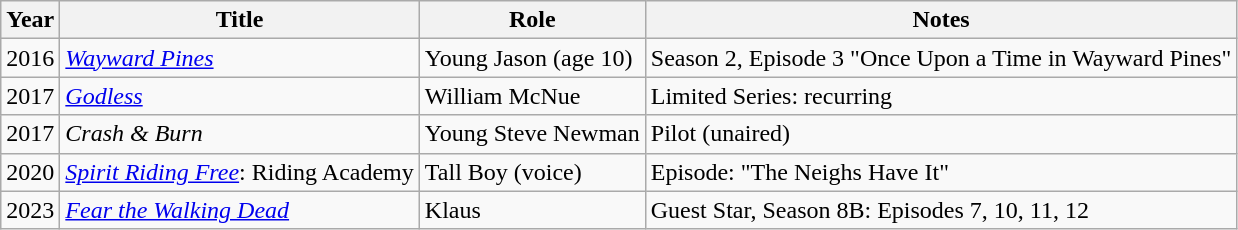<table class="wikitable sortable">
<tr>
<th>Year</th>
<th>Title</th>
<th class="unsortable">Role</th>
<th class="unsortable">Notes</th>
</tr>
<tr>
<td>2016</td>
<td><em><a href='#'>Wayward Pines</a></em></td>
<td>Young Jason (age 10)</td>
<td>Season 2, Episode 3 "Once Upon a Time in Wayward Pines"</td>
</tr>
<tr>
<td>2017</td>
<td><em><a href='#'>Godless</a></em></td>
<td>William McNue</td>
<td>Limited Series: recurring</td>
</tr>
<tr>
<td>2017</td>
<td><em>Crash & Burn</em></td>
<td>Young Steve Newman</td>
<td>Pilot (unaired)</td>
</tr>
<tr>
<td>2020</td>
<td><em><a href='#'>Spirit Riding Free</a></em>: Riding Academy</td>
<td>Tall Boy (voice)</td>
<td>Episode: "The Neighs Have It"</td>
</tr>
<tr>
<td>2023</td>
<td><em><a href='#'>Fear the Walking Dead</a></em></td>
<td>Klaus</td>
<td>Guest Star, Season 8B: Episodes 7, 10, 11, 12</td>
</tr>
</table>
